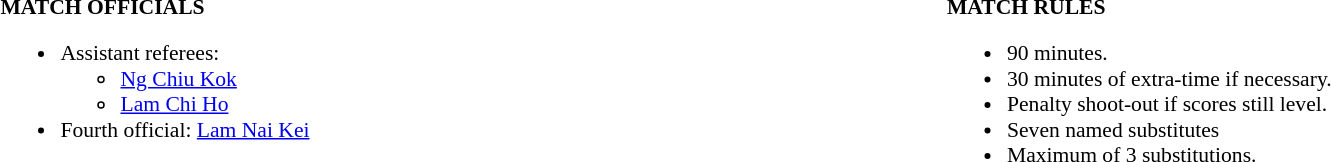<table width=100% style="font-size: 90%">
<tr>
<td width=50% valign=top><br><strong>MATCH OFFICIALS</strong><ul><li>Assistant referees:<ul><li><a href='#'>Ng Chiu Kok</a></li><li><a href='#'>Lam Chi Ho</a></li></ul></li><li>Fourth official: <a href='#'>Lam Nai Kei</a></li></ul></td>
<td width=50% valign=top><br><strong>MATCH RULES</strong><ul><li>90 minutes.</li><li>30 minutes of extra-time if necessary.</li><li>Penalty shoot-out if scores still level.</li><li>Seven named substitutes</li><li>Maximum of 3 substitutions.</li></ul></td>
</tr>
</table>
